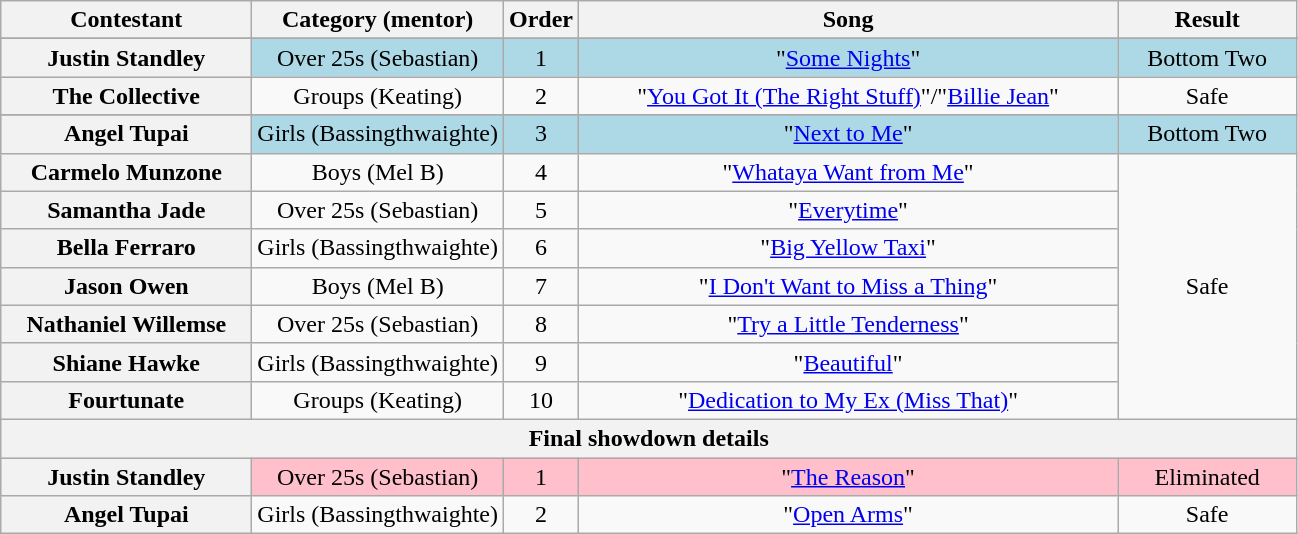<table class="wikitable plainrowheaders" style="text-align:center;">
<tr>
<th scope="col" style="width:10em;">Contestant</th>
<th scope="col">Category (mentor)</th>
<th scope="col">Order</th>
<th scope="col" style="width:22em;">Song</th>
<th scope="col" style="width:7em;">Result</th>
</tr>
<tr>
</tr>
<tr style="background:lightblue;">
<th scope="row">Justin Standley</th>
<td>Over 25s (Sebastian)</td>
<td>1</td>
<td>"<a href='#'>Some Nights</a>"</td>
<td>Bottom Two</td>
</tr>
<tr>
<th scope="row">The Collective</th>
<td>Groups (Keating)</td>
<td>2</td>
<td>"<a href='#'>You Got It (The Right Stuff)</a>"/"<a href='#'>Billie Jean</a>"</td>
<td>Safe</td>
</tr>
<tr>
</tr>
<tr style="background:lightblue;">
<th scope="row">Angel Tupai</th>
<td>Girls (Bassingthwaighte)</td>
<td>3</td>
<td>"<a href='#'>Next to Me</a>"</td>
<td>Bottom Two</td>
</tr>
<tr>
<th scope="row">Carmelo Munzone</th>
<td>Boys (Mel B)</td>
<td>4</td>
<td>"<a href='#'>Whataya Want from Me</a>"</td>
<td rowspan=7>Safe</td>
</tr>
<tr>
<th scope="row">Samantha Jade</th>
<td>Over 25s (Sebastian)</td>
<td>5</td>
<td>"<a href='#'>Everytime</a>"</td>
</tr>
<tr>
<th scope="row">Bella Ferraro</th>
<td>Girls (Bassingthwaighte)</td>
<td>6</td>
<td>"<a href='#'>Big Yellow Taxi</a>"</td>
</tr>
<tr>
<th scope="row">Jason Owen</th>
<td>Boys (Mel B)</td>
<td>7</td>
<td>"<a href='#'>I Don't Want to Miss a Thing</a>"</td>
</tr>
<tr>
<th scope="row">Nathaniel Willemse</th>
<td>Over 25s (Sebastian)</td>
<td>8</td>
<td>"<a href='#'>Try a Little Tenderness</a>"</td>
</tr>
<tr>
<th scope="row">Shiane Hawke</th>
<td>Girls (Bassingthwaighte)</td>
<td>9</td>
<td>"<a href='#'>Beautiful</a>"</td>
</tr>
<tr>
<th scope="row">Fourtunate</th>
<td>Groups (Keating)</td>
<td>10</td>
<td>"<a href='#'>Dedication to My Ex (Miss That)</a>"</td>
</tr>
<tr>
<th colspan="5">Final showdown details</th>
</tr>
<tr style="background:pink;">
<th scope="row">Justin Standley</th>
<td>Over 25s (Sebastian)</td>
<td>1</td>
<td>"<a href='#'>The Reason</a>"</td>
<td>Eliminated</td>
</tr>
<tr>
<th scope="row">Angel Tupai</th>
<td>Girls (Bassingthwaighte)</td>
<td>2</td>
<td>"<a href='#'>Open Arms</a>"</td>
<td>Safe</td>
</tr>
</table>
